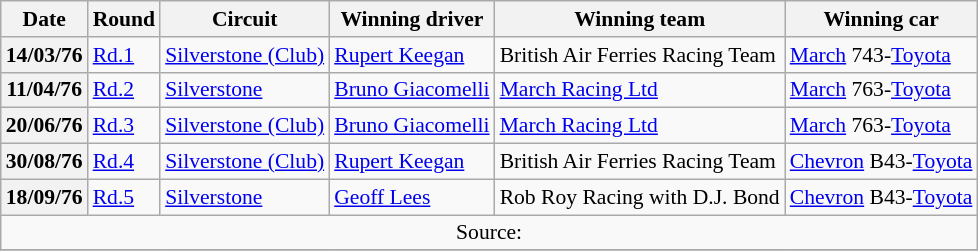<table class="wikitable" style="font-size: 90%;">
<tr>
<th>Date</th>
<th>Round</th>
<th>Circuit</th>
<th>Winning driver</th>
<th>Winning team</th>
<th>Winning car</th>
</tr>
<tr>
<th>14/03/76</th>
<td><a href='#'>Rd.1</a></td>
<td> <a href='#'>Silverstone (Club)</a></td>
<td> <a href='#'>Rupert Keegan</a></td>
<td>British Air Ferries Racing Team</td>
<td><a href='#'>March</a> 743-<a href='#'>Toyota</a></td>
</tr>
<tr>
<th>11/04/76</th>
<td><a href='#'>Rd.2</a></td>
<td> <a href='#'>Silverstone</a></td>
<td> <a href='#'>Bruno Giacomelli</a></td>
<td><a href='#'>March Racing Ltd</a></td>
<td><a href='#'>March</a> 763-<a href='#'>Toyota</a></td>
</tr>
<tr>
<th>20/06/76</th>
<td><a href='#'>Rd.3</a></td>
<td> <a href='#'>Silverstone (Club)</a></td>
<td> <a href='#'>Bruno Giacomelli</a></td>
<td><a href='#'>March Racing Ltd</a></td>
<td><a href='#'>March</a> 763-<a href='#'>Toyota</a></td>
</tr>
<tr>
<th>30/08/76</th>
<td><a href='#'>Rd.4</a></td>
<td> <a href='#'>Silverstone (Club)</a></td>
<td> <a href='#'>Rupert Keegan</a></td>
<td>British Air Ferries Racing Team</td>
<td><a href='#'>Chevron</a> B43-<a href='#'>Toyota</a></td>
</tr>
<tr>
<th>18/09/76</th>
<td><a href='#'>Rd.5</a></td>
<td> <a href='#'>Silverstone</a></td>
<td> <a href='#'>Geoff Lees</a></td>
<td>Rob Roy Racing with D.J. Bond</td>
<td><a href='#'>Chevron</a> B43-<a href='#'>Toyota</a></td>
</tr>
<tr>
<td colspan=6 align=center>Source:</td>
</tr>
<tr>
</tr>
</table>
